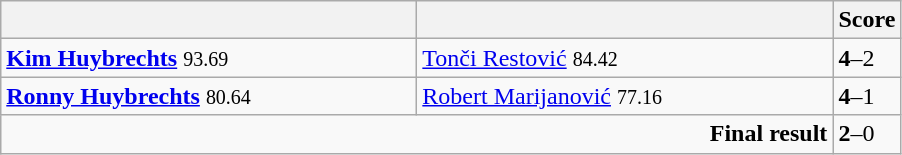<table class="wikitable">
<tr>
<th width=270><strong></strong></th>
<th width=270></th>
<th>Score</th>
</tr>
<tr>
<td><strong><a href='#'>Kim Huybrechts</a></strong> <small><span>93.69</span></small></td>
<td><a href='#'>Tonči Restović</a> <small><span>84.42</span></small></td>
<td><strong>4</strong>–2</td>
</tr>
<tr>
<td><strong><a href='#'>Ronny Huybrechts</a></strong> <small><span>80.64</span></small></td>
<td><a href='#'>Robert Marijanović</a> <small><span>77.16</span></small></td>
<td><strong>4</strong>–1</td>
</tr>
<tr>
<td colspan="2" align="right"><strong>Final result</strong></td>
<td><strong>2</strong>–0</td>
</tr>
</table>
